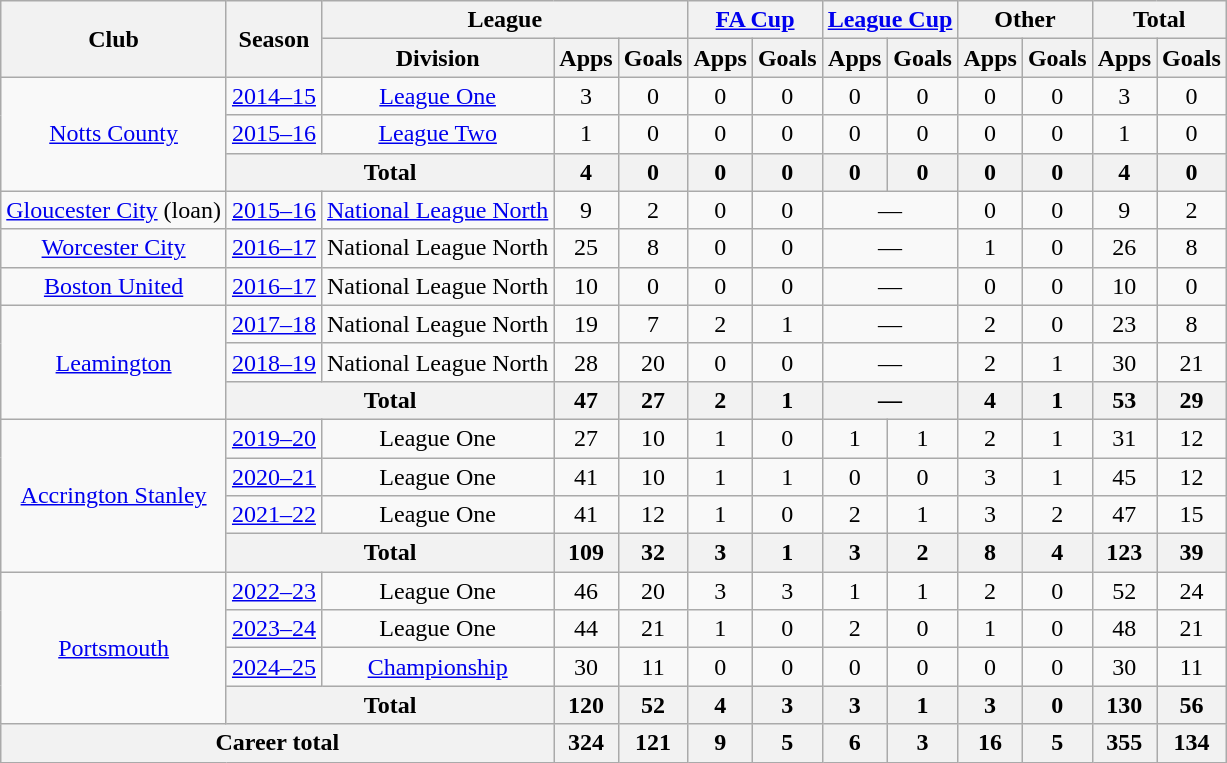<table class="wikitable" style="text-align: center;">
<tr>
<th rowspan="2">Club</th>
<th rowspan="2">Season</th>
<th colspan="3">League</th>
<th colspan="2"><a href='#'>FA Cup</a></th>
<th colspan="2"><a href='#'>League Cup</a></th>
<th colspan="2">Other</th>
<th colspan="2">Total</th>
</tr>
<tr>
<th>Division</th>
<th>Apps</th>
<th>Goals</th>
<th>Apps</th>
<th>Goals</th>
<th>Apps</th>
<th>Goals</th>
<th>Apps</th>
<th>Goals</th>
<th>Apps</th>
<th>Goals</th>
</tr>
<tr>
<td rowspan="3"><a href='#'>Notts County</a></td>
<td><a href='#'>2014–15</a></td>
<td><a href='#'>League One</a></td>
<td>3</td>
<td>0</td>
<td>0</td>
<td>0</td>
<td>0</td>
<td>0</td>
<td>0</td>
<td>0</td>
<td>3</td>
<td>0</td>
</tr>
<tr>
<td><a href='#'>2015–16</a></td>
<td><a href='#'>League Two</a></td>
<td>1</td>
<td>0</td>
<td>0</td>
<td>0</td>
<td>0</td>
<td>0</td>
<td>0</td>
<td>0</td>
<td>1</td>
<td>0</td>
</tr>
<tr>
<th colspan="2">Total</th>
<th>4</th>
<th>0</th>
<th>0</th>
<th>0</th>
<th>0</th>
<th>0</th>
<th>0</th>
<th>0</th>
<th>4</th>
<th>0</th>
</tr>
<tr>
<td><a href='#'>Gloucester City</a> (loan)</td>
<td><a href='#'>2015–16</a></td>
<td><a href='#'>National League North</a></td>
<td>9</td>
<td>2</td>
<td>0</td>
<td>0</td>
<td colspan="2">—</td>
<td>0</td>
<td>0</td>
<td>9</td>
<td>2</td>
</tr>
<tr>
<td><a href='#'>Worcester City</a></td>
<td><a href='#'>2016–17</a></td>
<td>National League North</td>
<td>25</td>
<td>8</td>
<td>0</td>
<td>0</td>
<td colspan="2">—</td>
<td>1</td>
<td>0</td>
<td>26</td>
<td>8</td>
</tr>
<tr>
<td><a href='#'>Boston United</a></td>
<td><a href='#'>2016–17</a></td>
<td>National League North</td>
<td>10</td>
<td>0</td>
<td>0</td>
<td>0</td>
<td colspan="2">—</td>
<td>0</td>
<td>0</td>
<td>10</td>
<td>0</td>
</tr>
<tr>
<td rowspan="3"><a href='#'>Leamington</a></td>
<td><a href='#'>2017–18</a></td>
<td>National League North</td>
<td>19</td>
<td>7</td>
<td>2</td>
<td>1</td>
<td colspan="2">—</td>
<td>2</td>
<td>0</td>
<td>23</td>
<td>8</td>
</tr>
<tr>
<td><a href='#'>2018–19</a></td>
<td>National League North</td>
<td>28</td>
<td>20</td>
<td>0</td>
<td>0</td>
<td colspan="2">—</td>
<td>2</td>
<td>1</td>
<td>30</td>
<td>21</td>
</tr>
<tr>
<th colspan="2">Total</th>
<th>47</th>
<th>27</th>
<th>2</th>
<th>1</th>
<th colspan="2">—</th>
<th>4</th>
<th>1</th>
<th>53</th>
<th>29</th>
</tr>
<tr>
<td rowspan="4"><a href='#'>Accrington Stanley</a></td>
<td><a href='#'>2019–20</a></td>
<td>League One</td>
<td>27</td>
<td>10</td>
<td>1</td>
<td>0</td>
<td>1</td>
<td>1</td>
<td>2</td>
<td>1</td>
<td>31</td>
<td>12</td>
</tr>
<tr>
<td><a href='#'>2020–21</a></td>
<td>League One</td>
<td>41</td>
<td>10</td>
<td>1</td>
<td>1</td>
<td>0</td>
<td>0</td>
<td>3</td>
<td>1</td>
<td>45</td>
<td>12</td>
</tr>
<tr>
<td><a href='#'>2021–22</a></td>
<td>League One</td>
<td>41</td>
<td>12</td>
<td>1</td>
<td>0</td>
<td>2</td>
<td>1</td>
<td>3</td>
<td>2</td>
<td>47</td>
<td>15</td>
</tr>
<tr>
<th colspan="2">Total</th>
<th>109</th>
<th>32</th>
<th>3</th>
<th>1</th>
<th>3</th>
<th>2</th>
<th>8</th>
<th>4</th>
<th>123</th>
<th>39</th>
</tr>
<tr>
<td rowspan="4"><a href='#'>Portsmouth</a></td>
<td><a href='#'>2022–23</a></td>
<td>League One</td>
<td>46</td>
<td>20</td>
<td>3</td>
<td>3</td>
<td>1</td>
<td>1</td>
<td>2</td>
<td>0</td>
<td>52</td>
<td>24</td>
</tr>
<tr>
<td><a href='#'>2023–24</a></td>
<td>League One</td>
<td>44</td>
<td>21</td>
<td>1</td>
<td>0</td>
<td>2</td>
<td>0</td>
<td>1</td>
<td>0</td>
<td>48</td>
<td>21</td>
</tr>
<tr>
<td><a href='#'>2024–25</a></td>
<td><a href='#'>Championship</a></td>
<td>30</td>
<td>11</td>
<td>0</td>
<td>0</td>
<td>0</td>
<td>0</td>
<td>0</td>
<td>0</td>
<td>30</td>
<td>11</td>
</tr>
<tr>
<th colspan="2">Total</th>
<th>120</th>
<th>52</th>
<th>4</th>
<th>3</th>
<th>3</th>
<th>1</th>
<th>3</th>
<th>0</th>
<th>130</th>
<th>56</th>
</tr>
<tr>
<th colspan="3">Career total</th>
<th>324</th>
<th>121</th>
<th>9</th>
<th>5</th>
<th>6</th>
<th>3</th>
<th>16</th>
<th>5</th>
<th>355</th>
<th>134</th>
</tr>
</table>
